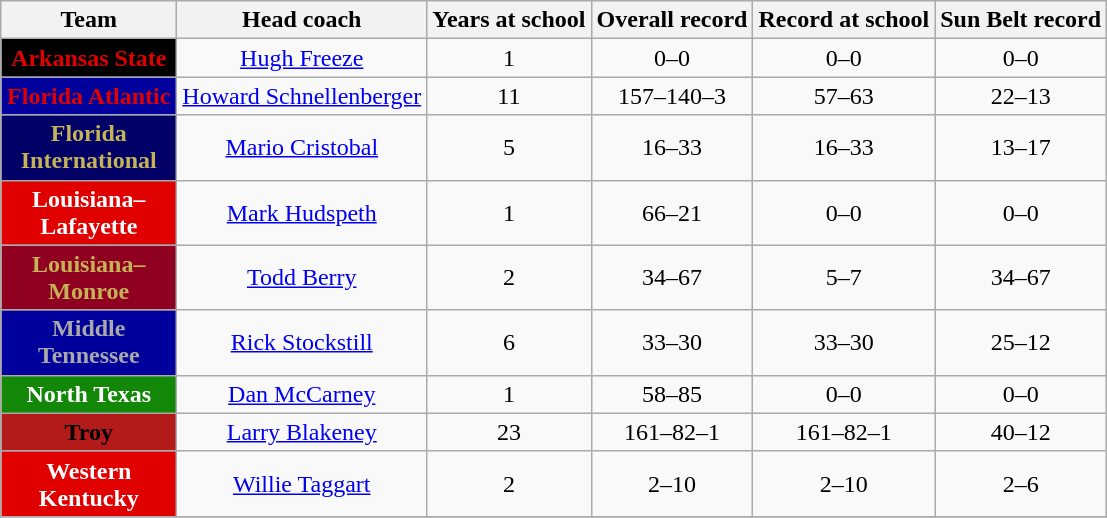<table class="wikitable sortable" style="text-align: center;">
<tr>
<th width="110">Team</th>
<th>Head coach</th>
<th>Years at school</th>
<th>Overall record</th>
<th>Record at school</th>
<th>Sun Belt record</th>
</tr>
<tr>
<th style="background:#000000; color:#e00000;">Arkansas State</th>
<td><a href='#'>Hugh Freeze</a></td>
<td>1</td>
<td>0–0</td>
<td>0–0</td>
<td>0–0</td>
</tr>
<tr>
<th style="background:#00009C; color:#e00000;">Florida Atlantic</th>
<td><a href='#'>Howard Schnellenberger</a></td>
<td>11</td>
<td>157–140–3</td>
<td>57–63</td>
<td>22–13</td>
</tr>
<tr>
<th style="background:#000067; color:#C5B358;">Florida International</th>
<td><a href='#'>Mario Cristobal</a></td>
<td>5</td>
<td>16–33</td>
<td>16–33</td>
<td>13–17</td>
</tr>
<tr>
<th style="background:#e00000; color:#FFFFFF;">Louisiana–Lafayette</th>
<td><a href='#'>Mark Hudspeth</a></td>
<td>1</td>
<td>66–21</td>
<td>0–0</td>
<td>0–0</td>
</tr>
<tr>
<th style="background:#900020; color:#C5B358;">Louisiana–Monroe</th>
<td><a href='#'>Todd Berry</a></td>
<td>2</td>
<td>34–67</td>
<td>5–7</td>
<td>34–67</td>
</tr>
<tr>
<th style="background:#00009C; color:#A9A9A9;">Middle Tennessee</th>
<td><a href='#'>Rick Stockstill</a></td>
<td>6</td>
<td>33–30</td>
<td>33–30</td>
<td>25–12</td>
</tr>
<tr>
<th style="background:#138808; color:#FFFFFF;">North Texas</th>
<td><a href='#'>Dan McCarney</a></td>
<td>1</td>
<td>58–85</td>
<td>0–0</td>
<td>0–0</td>
</tr>
<tr>
<th style="background:#B31B1B; color:#000000">Troy</th>
<td><a href='#'>Larry Blakeney</a></td>
<td>23</td>
<td>161–82–1</td>
<td>161–82–1</td>
<td>40–12</td>
</tr>
<tr>
<th style="background:#e00000; color:#FFFFFF;">Western Kentucky</th>
<td><a href='#'>Willie Taggart</a></td>
<td>2</td>
<td>2–10</td>
<td>2–10</td>
<td>2–6</td>
</tr>
<tr>
</tr>
</table>
